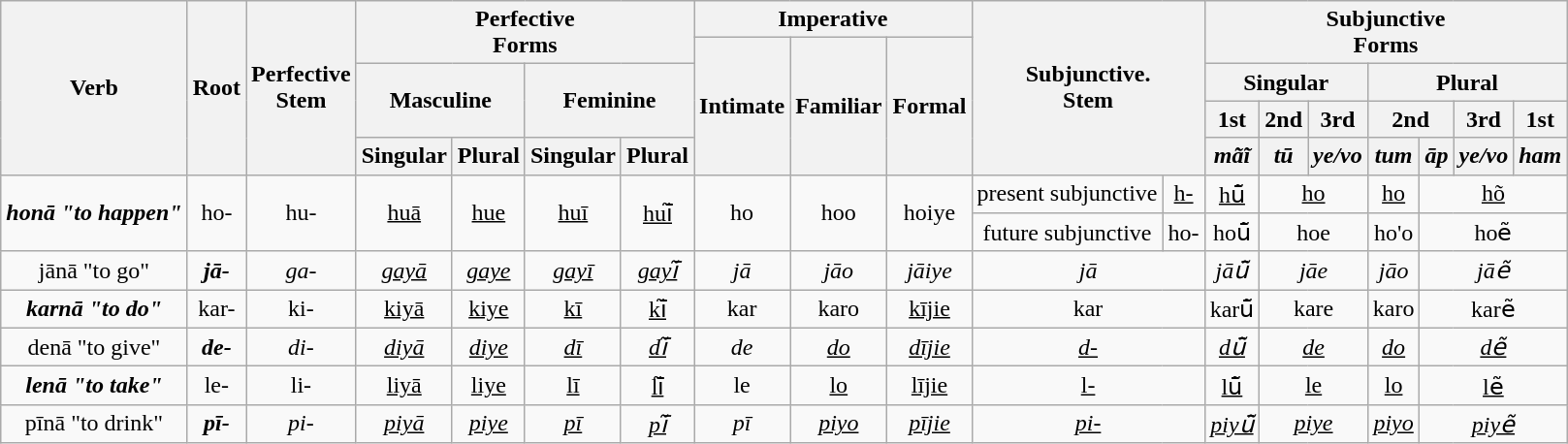<table class="wikitable" style="text-align:center">
<tr>
<th rowspan="5">Verb</th>
<th rowspan="5">Root</th>
<th rowspan="5">Perfective<br>Stem<br></th>
<th colspan="4" rowspan="2">Perfective<br>Forms</th>
<th colspan="3">Imperative</th>
<th colspan="2" rowspan="5">Subjunctive.<br>Stem<br></th>
<th colspan="7" rowspan="2">Subjunctive<br>Forms</th>
</tr>
<tr>
<th rowspan="4">Intimate</th>
<th rowspan="4">Familiar</th>
<th rowspan="4">Formal</th>
</tr>
<tr>
<th rowspan="2" colspan="2">Masculine</th>
<th rowspan="2" colspan="2">Feminine</th>
<th colspan="3">Singular</th>
<th colspan="4">Plural</th>
</tr>
<tr>
<th>1st</th>
<th>2nd</th>
<th>3rd</th>
<th colspan="2">2nd</th>
<th>3rd</th>
<th>1st</th>
</tr>
<tr>
<th>Singular</th>
<th>Plural</th>
<th>Singular</th>
<th>Plural</th>
<th><em>mãĩ</em></th>
<th><em>tū</em></th>
<th><em>ye/vo</em></th>
<th><em>tum</em></th>
<th><em>āp</em></th>
<th><em>ye/vo</em></th>
<th><em>ham</em></th>
</tr>
<tr>
<td rowspan="2"><strong><em>honā<strong> "to happen"<em></td>
<td rowspan="2"></em></strong>ho-<strong><em></td>
<td rowspan="2"></em>hu-<em></td>
<td rowspan="2"><u></em>huā<em></u></td>
<td rowspan="2"><u></em>hue<em></u></td>
<td rowspan="2"><u></em>huī<em></u></td>
<td rowspan="2"><u></em>huī̃<em></u></td>
<td rowspan="2"></em>ho<em></td>
<td rowspan="2"></em>hoo<em></td>
<td rowspan="2"></em>hoiye<em></td>
<td></strong>present subjunctive<strong></td>
<td></em><u>h-</u><em></td>
<td><u></em>hū̃<em></u></td>
<td colspan="2"><u></em>ho<em></u></td>
<td><u></em>ho<em></u></td>
<td colspan="3"><u></em>hõ<em></u></td>
</tr>
<tr>
<td></strong>future subjunctive<strong></td>
<td></em>ho-<em></td>
<td></em>hoū̃<em></td>
<td colspan="2"></em>hoe<em></td>
<td></em>ho'o<em></td>
<td colspan="3"></em>hoẽ<em></td>
</tr>
<tr>
<td></em></strong>jānā</strong> "to go"</em></td>
<td><strong><em>jā-</em></strong></td>
<td><em>ga-</em></td>
<td><u><em>gayā</em></u></td>
<td><u><em>gaye</em></u></td>
<td><u><em>gayī</em></u></td>
<td><u><em>gayī̃</em></u></td>
<td><em>jā</em></td>
<td><em>jāo</em></td>
<td><em>jāiye</em></td>
<td colspan="2"><em>jā</em></td>
<td><em>jāū̃</em></td>
<td colspan="2"><em>jāe</em></td>
<td><em>jāo</em></td>
<td colspan="3"><em>jāẽ</em></td>
</tr>
<tr>
<td><strong><em>karnā<strong> "to do"<em></td>
<td></em></strong>kar-<strong><em></td>
<td></em>ki-<em></td>
<td><u></em>kiyā<em></u></td>
<td><u></em>kiye<em></u></td>
<td><u></em>kī<em></u></td>
<td><u></em>kī̃<em></u></td>
<td></em>kar<em></td>
<td></em>karo<em></td>
<td></em><u>kījie</u><em></td>
<td colspan="2"></em>kar<em></td>
<td></em>karū̃<em></td>
<td colspan="2"></em>kare<em></td>
<td></em>karo<em></td>
<td colspan="3"></em>karẽ<em></td>
</tr>
<tr>
<td></em></strong>denā</strong> "to give"</em></td>
<td><strong><em>de-</em></strong></td>
<td><em>di-</em></td>
<td><u><em>diyā</em></u></td>
<td><u><em>diye</em></u></td>
<td><u><em>dī</em></u></td>
<td><u><em>dī̃</em></u></td>
<td><em>de</em></td>
<td><em><u>do</u></em></td>
<td><em><u>dījie</u></em></td>
<td colspan="2"><em><u>d-</u></em></td>
<td><u><em>dū̃</em></u></td>
<td colspan="2"><u><em>de</em></u></td>
<td><u><em>do</em></u></td>
<td colspan="3"><u><em>dẽ</em></u></td>
</tr>
<tr>
<td><strong><em>lenā<strong> "to take"<em></td>
<td></em></strong>le-<strong><em></td>
<td></em>li-<em></td>
<td><u></em>liyā<em></u></td>
<td><u></em>liye<em></u></td>
<td><u></em>lī<em></u></td>
<td><u></em>lī̃<em></u></td>
<td></em>le<em></td>
<td></em><u>lo</u><em></td>
<td></em><u>lījie</u><em></td>
<td colspan="2"></em><u>l-</u><em></td>
<td><u></em>lū̃<em></u></td>
<td colspan="2"><u></em>le<em></u></td>
<td><u></em>lo<em></u></td>
<td colspan="3"><u></em>lẽ<em></u></td>
</tr>
<tr>
<td></em></strong>pīnā</strong> "to drink"</em></td>
<td><strong><em>pī-</em></strong></td>
<td><em>pi-</em></td>
<td><u><em>piyā</em></u></td>
<td><u><em>piye</em></u></td>
<td><u><em>pī</em></u></td>
<td><u><em>pī̃</em></u></td>
<td><em>pī</em></td>
<td><u><em>piyo</em></u></td>
<td><em><u>pījie</u></em></td>
<td colspan="2"><em><u>pi-</u></em></td>
<td><u><em>piyū̃</em></u></td>
<td colspan="2"><u><em>piye</em></u></td>
<td><u><em>piyo</em></u></td>
<td colspan="3"><u><em>piyẽ</em></u></td>
</tr>
</table>
